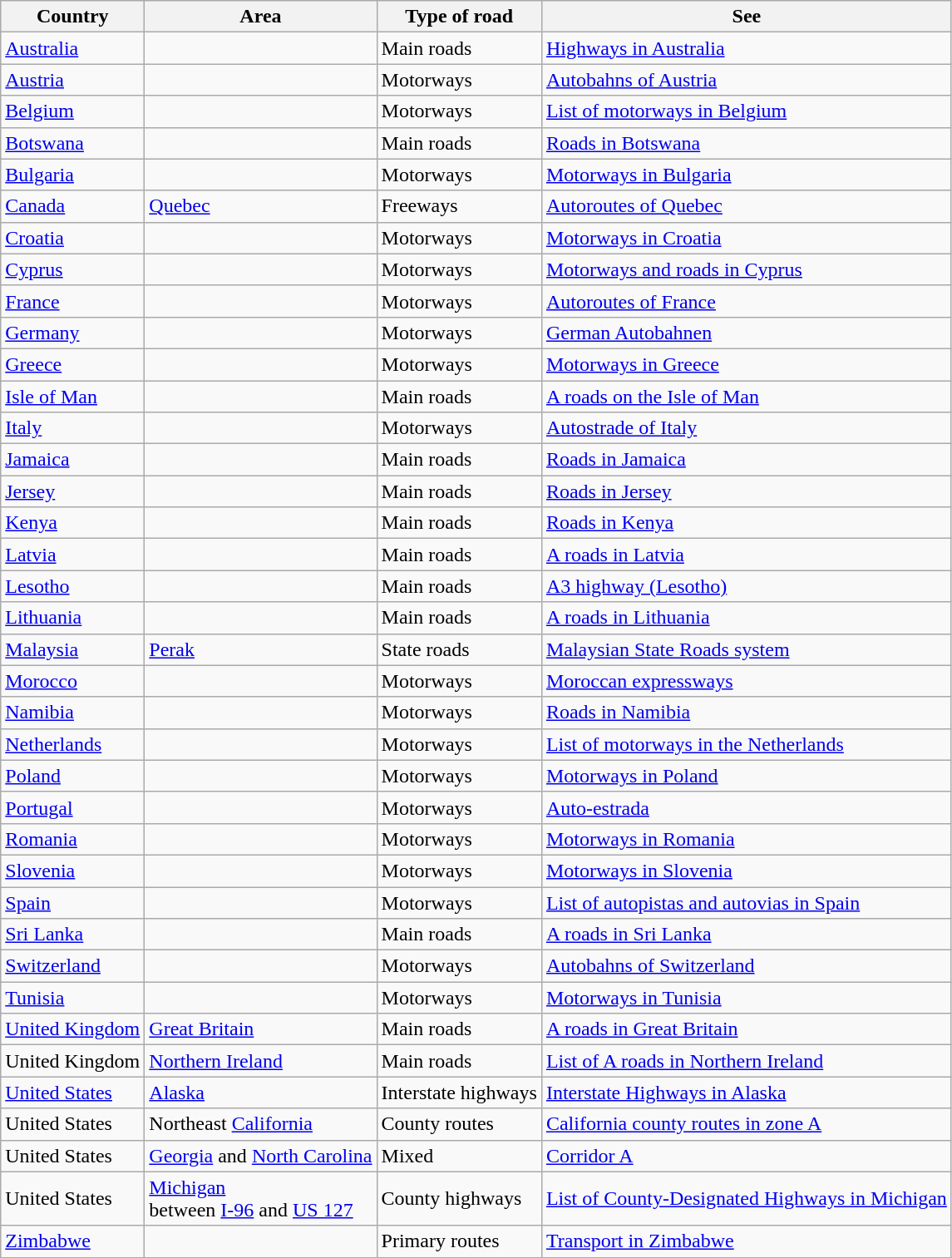<table class="wikitable">
<tr>
<th>Country</th>
<th>Area</th>
<th>Type of road</th>
<th>See</th>
</tr>
<tr>
<td><a href='#'>Australia</a></td>
<td></td>
<td>Main roads</td>
<td><a href='#'>Highways in Australia</a></td>
</tr>
<tr>
<td><a href='#'>Austria</a></td>
<td></td>
<td>Motorways</td>
<td><a href='#'>Autobahns of Austria</a></td>
</tr>
<tr>
<td><a href='#'>Belgium</a></td>
<td></td>
<td>Motorways</td>
<td><a href='#'>List of motorways in Belgium</a></td>
</tr>
<tr>
<td><a href='#'>Botswana</a></td>
<td></td>
<td>Main roads</td>
<td><a href='#'>Roads in Botswana</a></td>
</tr>
<tr>
<td><a href='#'>Bulgaria</a></td>
<td></td>
<td>Motorways</td>
<td><a href='#'>Motorways in Bulgaria</a></td>
</tr>
<tr>
<td><a href='#'>Canada</a></td>
<td><a href='#'>Quebec</a></td>
<td>Freeways</td>
<td><a href='#'>Autoroutes of Quebec</a></td>
</tr>
<tr>
<td><a href='#'>Croatia</a></td>
<td></td>
<td>Motorways</td>
<td><a href='#'>Motorways in Croatia</a></td>
</tr>
<tr>
<td><a href='#'>Cyprus</a></td>
<td></td>
<td>Motorways</td>
<td><a href='#'>Motorways and roads in Cyprus</a></td>
</tr>
<tr>
<td><a href='#'>France</a></td>
<td></td>
<td>Motorways</td>
<td><a href='#'>Autoroutes of France</a></td>
</tr>
<tr>
<td><a href='#'>Germany</a></td>
<td></td>
<td>Motorways</td>
<td><a href='#'>German Autobahnen</a></td>
</tr>
<tr>
<td><a href='#'>Greece</a></td>
<td></td>
<td>Motorways</td>
<td><a href='#'>Motorways in Greece</a></td>
</tr>
<tr>
<td><a href='#'>Isle of Man</a></td>
<td></td>
<td>Main roads</td>
<td><a href='#'>A roads on the Isle of Man</a></td>
</tr>
<tr>
<td><a href='#'>Italy</a></td>
<td></td>
<td>Motorways</td>
<td><a href='#'>Autostrade of Italy</a></td>
</tr>
<tr>
<td><a href='#'>Jamaica</a></td>
<td></td>
<td>Main roads</td>
<td><a href='#'>Roads in Jamaica</a></td>
</tr>
<tr>
<td><a href='#'>Jersey</a></td>
<td></td>
<td>Main roads</td>
<td><a href='#'>Roads in Jersey</a></td>
</tr>
<tr>
<td><a href='#'>Kenya</a></td>
<td></td>
<td>Main roads</td>
<td><a href='#'>Roads in Kenya</a></td>
</tr>
<tr>
<td><a href='#'>Latvia</a></td>
<td></td>
<td>Main roads</td>
<td><a href='#'>A roads in Latvia</a></td>
</tr>
<tr>
<td><a href='#'>Lesotho</a></td>
<td></td>
<td>Main roads</td>
<td><a href='#'>A3 highway (Lesotho)</a></td>
</tr>
<tr>
<td><a href='#'>Lithuania</a></td>
<td></td>
<td>Main roads</td>
<td><a href='#'>A roads in Lithuania</a></td>
</tr>
<tr>
<td><a href='#'>Malaysia</a></td>
<td><a href='#'>Perak</a></td>
<td>State roads</td>
<td><a href='#'>Malaysian State Roads system</a></td>
</tr>
<tr>
<td><a href='#'>Morocco</a></td>
<td></td>
<td>Motorways</td>
<td><a href='#'>Moroccan expressways</a></td>
</tr>
<tr>
<td><a href='#'>Namibia</a></td>
<td></td>
<td>Motorways</td>
<td><a href='#'>Roads in Namibia</a></td>
</tr>
<tr>
<td><a href='#'>Netherlands</a></td>
<td></td>
<td>Motorways</td>
<td><a href='#'>List of motorways in the Netherlands</a></td>
</tr>
<tr>
<td><a href='#'>Poland</a></td>
<td></td>
<td>Motorways</td>
<td><a href='#'>Motorways in Poland</a></td>
</tr>
<tr>
<td><a href='#'>Portugal</a></td>
<td></td>
<td>Motorways</td>
<td><a href='#'>Auto-estrada</a></td>
</tr>
<tr>
<td><a href='#'>Romania</a></td>
<td></td>
<td>Motorways</td>
<td><a href='#'>Motorways in Romania</a></td>
</tr>
<tr>
<td><a href='#'>Slovenia</a></td>
<td></td>
<td>Motorways</td>
<td><a href='#'>Motorways in Slovenia</a></td>
</tr>
<tr>
<td><a href='#'>Spain</a></td>
<td></td>
<td>Motorways</td>
<td><a href='#'>List of autopistas and autovias in Spain</a></td>
</tr>
<tr>
<td><a href='#'>Sri Lanka</a></td>
<td></td>
<td>Main roads</td>
<td><a href='#'>A roads in Sri Lanka</a></td>
</tr>
<tr>
<td><a href='#'>Switzerland</a></td>
<td></td>
<td>Motorways</td>
<td><a href='#'>Autobahns of Switzerland</a></td>
</tr>
<tr>
<td><a href='#'>Tunisia</a></td>
<td></td>
<td>Motorways</td>
<td><a href='#'>Motorways in Tunisia</a></td>
</tr>
<tr>
<td><a href='#'>United Kingdom</a></td>
<td><a href='#'>Great Britain</a></td>
<td>Main roads</td>
<td><a href='#'>A roads in Great Britain</a></td>
</tr>
<tr>
<td>United Kingdom</td>
<td><a href='#'>Northern Ireland</a></td>
<td>Main roads</td>
<td><a href='#'>List of A roads in Northern Ireland</a></td>
</tr>
<tr>
<td><a href='#'>United States</a></td>
<td><a href='#'>Alaska</a></td>
<td>Interstate highways</td>
<td><a href='#'>Interstate Highways in Alaska</a></td>
</tr>
<tr>
<td>United States</td>
<td>Northeast <a href='#'>California</a></td>
<td>County routes</td>
<td><a href='#'>California county routes in zone A</a></td>
</tr>
<tr>
<td>United States</td>
<td><a href='#'>Georgia</a> and <a href='#'>North Carolina</a></td>
<td>Mixed</td>
<td><a href='#'>Corridor A</a></td>
</tr>
<tr>
<td>United States</td>
<td><a href='#'>Michigan</a><br> between <a href='#'>I-96</a> and <a href='#'>US 127</a></td>
<td>County highways</td>
<td><a href='#'>List of County-Designated Highways in Michigan</a></td>
</tr>
<tr>
<td><a href='#'>Zimbabwe</a></td>
<td></td>
<td>Primary routes</td>
<td><a href='#'>Transport in Zimbabwe</a></td>
</tr>
</table>
